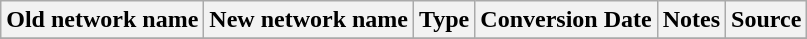<table class="wikitable">
<tr>
<th>Old network name</th>
<th>New network name</th>
<th>Type</th>
<th>Conversion Date</th>
<th>Notes</th>
<th>Source</th>
</tr>
<tr>
</tr>
</table>
